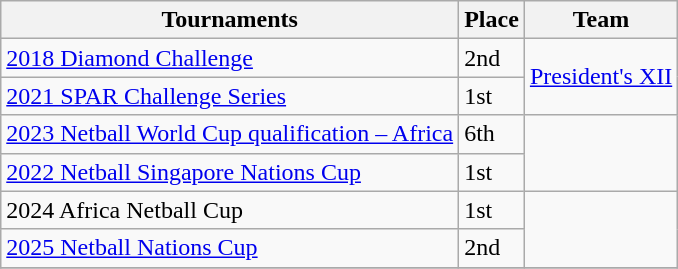<table class="wikitable collapsible">
<tr>
<th>Tournaments</th>
<th>Place</th>
<th>Team</th>
</tr>
<tr>
<td><a href='#'>2018 Diamond Challenge</a></td>
<td>2nd</td>
<td rowspan="2"> <a href='#'>President's XII</a></td>
</tr>
<tr>
<td><a href='#'>2021 SPAR Challenge Series</a></td>
<td>1st</td>
</tr>
<tr>
<td><a href='#'>2023 Netball World Cup qualification – Africa</a></td>
<td>6th</td>
<td rowspan="2"></td>
</tr>
<tr>
<td><a href='#'>2022 Netball Singapore Nations Cup</a></td>
<td>1st</td>
</tr>
<tr>
<td>2024 Africa Netball Cup</td>
<td>1st</td>
<td rowspan="2"></td>
</tr>
<tr>
<td><a href='#'>2025 Netball Nations Cup</a></td>
<td>2nd</td>
</tr>
<tr>
</tr>
</table>
